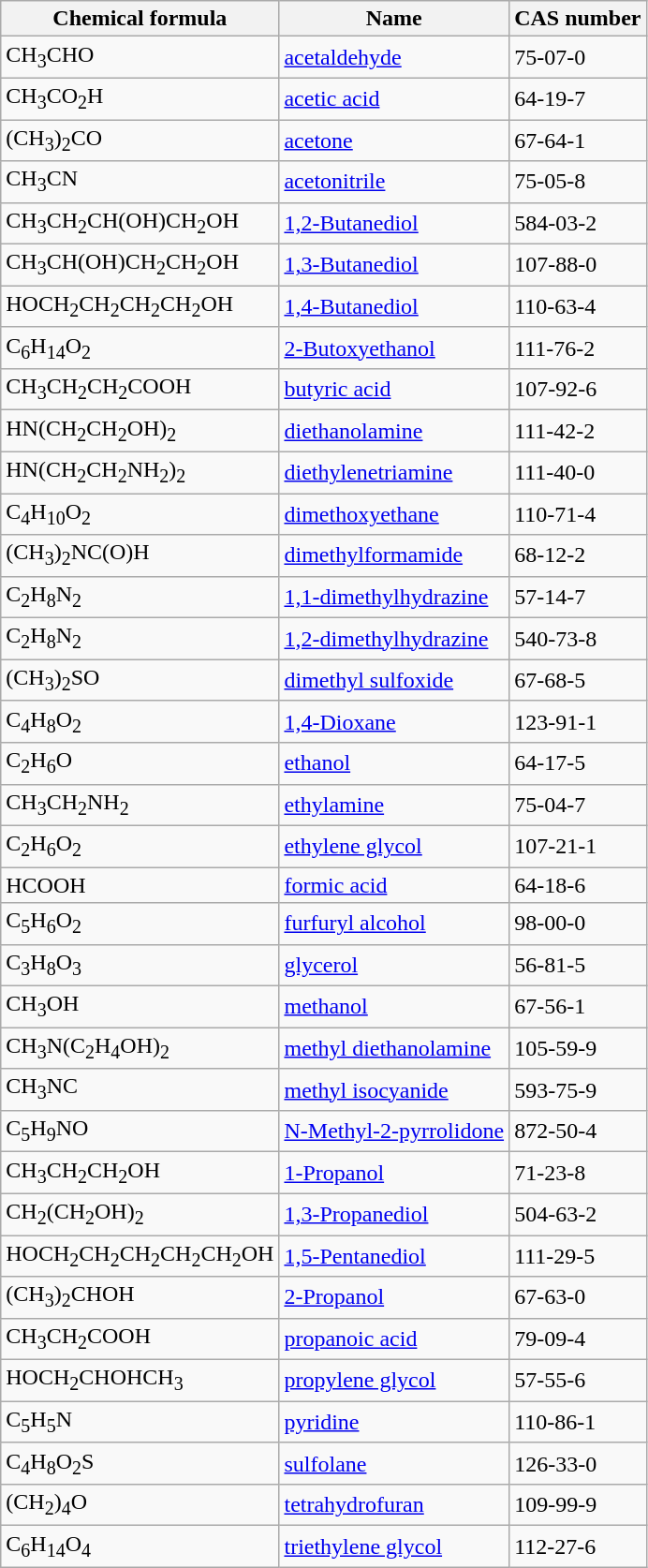<table class="wikitable sortable">
<tr>
<th>Chemical formula</th>
<th>Name</th>
<th>CAS number</th>
</tr>
<tr>
<td>CH<sub>3</sub>CHO</td>
<td><a href='#'>acetaldehyde</a></td>
<td>75-07-0</td>
</tr>
<tr>
<td>CH<sub>3</sub>CO<sub>2</sub>H</td>
<td><a href='#'>acetic acid</a></td>
<td>64-19-7</td>
</tr>
<tr>
<td>(CH<sub>3</sub>)<sub>2</sub>CO</td>
<td><a href='#'>acetone</a></td>
<td>67-64-1</td>
</tr>
<tr>
<td>CH<sub>3</sub>CN</td>
<td><a href='#'>acetonitrile</a></td>
<td>75-05-8</td>
</tr>
<tr>
<td>CH<sub>3</sub>CH<sub>2</sub>CH(OH)CH<sub>2</sub>OH</td>
<td><a href='#'>1,2-Butanediol</a></td>
<td>584-03-2</td>
</tr>
<tr>
<td>CH<sub>3</sub>CH(OH)CH<sub>2</sub>CH<sub>2</sub>OH</td>
<td><a href='#'>1,3-Butanediol</a></td>
<td>107-88-0</td>
</tr>
<tr>
<td>HOCH<sub>2</sub>CH<sub>2</sub>CH<sub>2</sub>CH<sub>2</sub>OH</td>
<td><a href='#'>1,4-Butanediol</a></td>
<td>110-63-4</td>
</tr>
<tr>
<td>C<sub>6</sub>H<sub>14</sub>O<sub>2</sub></td>
<td><a href='#'>2-Butoxyethanol</a></td>
<td>111-76-2</td>
</tr>
<tr>
<td>CH<sub>3</sub>CH<sub>2</sub>CH<sub>2</sub>COOH</td>
<td><a href='#'>butyric acid</a></td>
<td>107-92-6</td>
</tr>
<tr>
<td>HN(CH<sub>2</sub>CH<sub>2</sub>OH)<sub>2</sub></td>
<td><a href='#'>diethanolamine</a></td>
<td>111-42-2</td>
</tr>
<tr hn                                                 toluene>
<td>HN(CH<sub>2</sub>CH<sub>2</sub>NH<sub>2</sub>)<sub>2</sub></td>
<td><a href='#'>diethylenetriamine</a></td>
<td>111-40-0</td>
</tr>
<tr>
<td>C<sub>4</sub>H<sub>10</sub>O<sub>2</sub></td>
<td><a href='#'>dimethoxyethane</a></td>
<td>110-71-4</td>
</tr>
<tr>
<td>(CH<sub>3</sub>)<sub>2</sub>NC(O)H</td>
<td><a href='#'>dimethylformamide</a></td>
<td>68-12-2</td>
</tr>
<tr>
<td>C<sub>2</sub>H<sub>8</sub>N<sub>2</sub></td>
<td><a href='#'>1,1-dimethylhydrazine</a></td>
<td>57-14-7</td>
</tr>
<tr>
<td>C<sub>2</sub>H<sub>8</sub>N<sub>2</sub></td>
<td><a href='#'>1,2-dimethylhydrazine</a></td>
<td>540-73-8</td>
</tr>
<tr>
<td>(CH<sub>3</sub>)<sub>2</sub>SO</td>
<td><a href='#'>dimethyl sulfoxide</a></td>
<td>67-68-5</td>
</tr>
<tr>
<td>C<sub>4</sub>H<sub>8</sub>O<sub>2</sub></td>
<td><a href='#'>1,4-Dioxane</a></td>
<td>123-91-1</td>
</tr>
<tr>
<td>C<sub>2</sub>H<sub>6</sub>O</td>
<td><a href='#'>ethanol</a></td>
<td>64-17-5</td>
</tr>
<tr>
<td>CH<sub>3</sub>CH<sub>2</sub>NH<sub>2</sub></td>
<td><a href='#'>ethylamine</a></td>
<td>75-04-7</td>
</tr>
<tr>
<td>C<sub>2</sub>H<sub>6</sub>O<sub>2</sub></td>
<td><a href='#'>ethylene glycol</a></td>
<td>107-21-1</td>
</tr>
<tr>
<td>HCOOH</td>
<td><a href='#'>formic acid</a></td>
<td>64-18-6</td>
</tr>
<tr>
<td>C<sub>5</sub>H<sub>6</sub>O<sub>2</sub></td>
<td><a href='#'>furfuryl alcohol</a></td>
<td>98-00-0</td>
</tr>
<tr>
<td>C<sub>3</sub>H<sub>8</sub>O<sub>3</sub></td>
<td><a href='#'>glycerol</a></td>
<td>56-81-5</td>
</tr>
<tr>
<td>CH<sub>3</sub>OH</td>
<td><a href='#'>methanol</a></td>
<td>67-56-1</td>
</tr>
<tr>
<td>CH<sub>3</sub>N(C<sub>2</sub>H<sub>4</sub>OH)<sub>2</sub></td>
<td><a href='#'>methyl diethanolamine</a></td>
<td>105-59-9</td>
</tr>
<tr>
<td>CH<sub>3</sub>NC</td>
<td><a href='#'>methyl isocyanide</a></td>
<td>593-75-9</td>
</tr>
<tr>
<td>C<sub>5</sub>H<sub>9</sub>NO</td>
<td><a href='#'>N-Methyl-2-pyrrolidone</a></td>
<td>872-50-4</td>
</tr>
<tr>
<td>CH<sub>3</sub>CH<sub>2</sub>CH<sub>2</sub>OH</td>
<td><a href='#'>1-Propanol</a></td>
<td>71-23-8</td>
</tr>
<tr>
<td>CH<sub>2</sub>(CH<sub>2</sub>OH)<sub>2</sub></td>
<td><a href='#'>1,3-Propanediol</a></td>
<td>504-63-2</td>
</tr>
<tr>
<td>HOCH<sub>2</sub>CH<sub>2</sub>CH<sub>2</sub>CH<sub>2</sub>CH<sub>2</sub>OH</td>
<td><a href='#'>1,5-Pentanediol</a></td>
<td>111-29-5</td>
</tr>
<tr>
<td>(CH<sub>3</sub>)<sub>2</sub>CHOH</td>
<td><a href='#'>2-Propanol</a></td>
<td>67-63-0</td>
</tr>
<tr>
<td>CH<sub>3</sub>CH<sub>2</sub>COOH</td>
<td><a href='#'>propanoic acid</a></td>
<td>79-09-4</td>
</tr>
<tr>
<td>HOCH<sub>2</sub>CHOHCH<sub>3</sub></td>
<td><a href='#'>propylene glycol</a></td>
<td>57-55-6</td>
</tr>
<tr>
<td>C<sub>5</sub>H<sub>5</sub>N</td>
<td><a href='#'>pyridine</a></td>
<td>110-86-1</td>
</tr>
<tr>
<td>C<sub>4</sub>H<sub>8</sub>O<sub>2</sub>S</td>
<td><a href='#'>sulfolane</a></td>
<td>126-33-0</td>
</tr>
<tr>
<td>(CH<sub>2</sub>)<sub>4</sub>O</td>
<td><a href='#'>tetrahydrofuran</a></td>
<td>109-99-9</td>
</tr>
<tr>
<td>C<sub>6</sub>H<sub>14</sub>O<sub>4</sub></td>
<td><a href='#'>triethylene glycol</a></td>
<td>112-27-6</td>
</tr>
</table>
